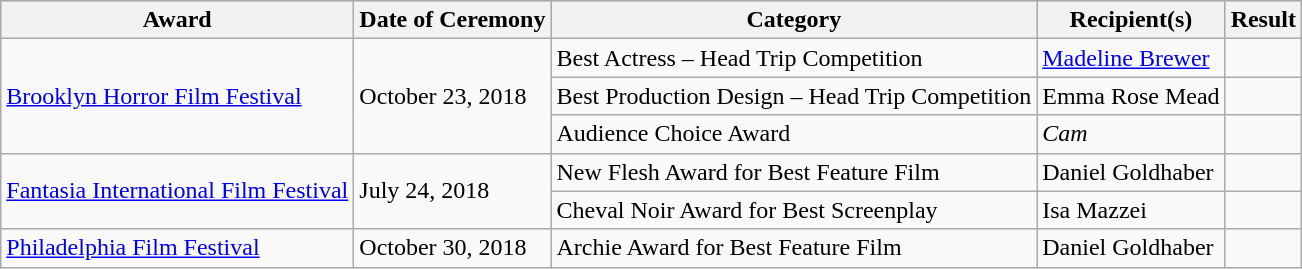<table class="wikitable sortable">
<tr style="background:#ccc; teindxt-align:center;">
<th scope="col">Award</th>
<th scope="col">Date of Ceremony</th>
<th scope="col">Category</th>
<th scope="col">Recipient(s)</th>
<th scope="col">Result</th>
</tr>
<tr>
<td rowspan="3"><a href='#'>Brooklyn Horror Film Festival</a></td>
<td rowspan="3">October 23, 2018</td>
<td scope="row">Best Actress – Head Trip Competition</td>
<td><a href='#'>Madeline Brewer</a></td>
<td></td>
</tr>
<tr>
<td scope="row">Best Production Design – Head Trip Competition</td>
<td>Emma Rose Mead</td>
<td></td>
</tr>
<tr>
<td scope="row">Audience Choice Award</td>
<td><em>Cam</em></td>
<td></td>
</tr>
<tr>
<td rowspan="2"><a href='#'>Fantasia International Film Festival</a></td>
<td rowspan="2">July 24, 2018</td>
<td scope="row">New Flesh Award for Best Feature Film</td>
<td>Daniel Goldhaber</td>
<td></td>
</tr>
<tr>
<td scope="row">Cheval Noir Award for Best Screenplay</td>
<td>Isa Mazzei</td>
<td></td>
</tr>
<tr>
<td><a href='#'>Philadelphia Film Festival</a></td>
<td>October 30, 2018</td>
<td scope="row">Archie Award for Best Feature Film</td>
<td>Daniel Goldhaber</td>
<td></td>
</tr>
</table>
